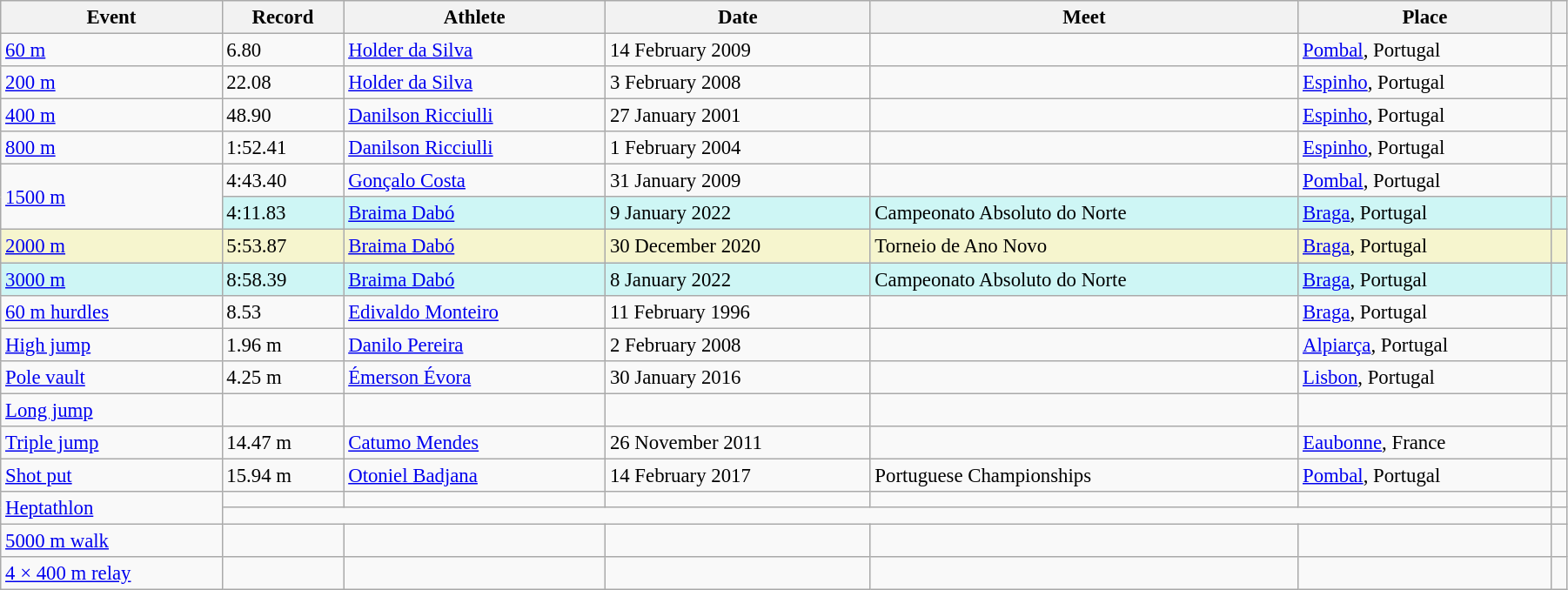<table class="wikitable" style="font-size:95%; width: 95%;">
<tr>
<th>Event</th>
<th>Record</th>
<th>Athlete</th>
<th>Date</th>
<th>Meet</th>
<th>Place</th>
<th></th>
</tr>
<tr>
<td><a href='#'>60 m</a></td>
<td>6.80</td>
<td><a href='#'>Holder da Silva</a></td>
<td>14 February 2009</td>
<td></td>
<td><a href='#'>Pombal</a>, Portugal</td>
<td></td>
</tr>
<tr>
<td><a href='#'>200 m</a></td>
<td>22.08</td>
<td><a href='#'>Holder da Silva</a></td>
<td>3 February 2008</td>
<td></td>
<td><a href='#'>Espinho</a>, Portugal</td>
<td></td>
</tr>
<tr>
<td><a href='#'>400 m</a></td>
<td>48.90</td>
<td><a href='#'>Danilson Ricciulli</a></td>
<td>27 January 2001</td>
<td></td>
<td><a href='#'>Espinho</a>, Portugal</td>
<td></td>
</tr>
<tr>
<td><a href='#'>800 m</a></td>
<td>1:52.41</td>
<td><a href='#'>Danilson Ricciulli</a></td>
<td>1 February 2004</td>
<td></td>
<td><a href='#'>Espinho</a>, Portugal</td>
<td></td>
</tr>
<tr>
<td rowspan=2><a href='#'>1500 m</a></td>
<td>4:43.40</td>
<td><a href='#'>Gonçalo Costa</a></td>
<td>31 January 2009</td>
<td></td>
<td><a href='#'>Pombal</a>, Portugal</td>
<td></td>
</tr>
<tr style="background:#cef6f5;">
<td>4:11.83</td>
<td><a href='#'>Braima Dabó</a></td>
<td>9 January 2022</td>
<td>Campeonato Absoluto do Norte</td>
<td><a href='#'>Braga</a>, Portugal</td>
<td></td>
</tr>
<tr style="background:#f6F5CE;">
<td><a href='#'>2000 m</a></td>
<td>5:53.87</td>
<td><a href='#'>Braima Dabó</a></td>
<td>30 December 2020</td>
<td>Torneio de Ano Novo</td>
<td><a href='#'>Braga</a>, Portugal</td>
<td></td>
</tr>
<tr style="background:#cef6f5;">
<td><a href='#'>3000 m</a></td>
<td>8:58.39</td>
<td><a href='#'>Braima Dabó</a></td>
<td>8 January 2022</td>
<td>Campeonato Absoluto do Norte</td>
<td><a href='#'>Braga</a>, Portugal</td>
<td></td>
</tr>
<tr>
<td><a href='#'>60 m hurdles</a></td>
<td>8.53</td>
<td><a href='#'>Edivaldo Monteiro</a></td>
<td>11 February 1996</td>
<td></td>
<td><a href='#'>Braga</a>, Portugal</td>
<td></td>
</tr>
<tr>
<td><a href='#'>High jump</a></td>
<td>1.96 m </td>
<td><a href='#'>Danilo Pereira</a></td>
<td>2 February 2008</td>
<td></td>
<td><a href='#'>Alpiarça</a>, Portugal</td>
<td></td>
</tr>
<tr>
<td><a href='#'>Pole vault</a></td>
<td>4.25 m </td>
<td><a href='#'>Émerson Évora</a></td>
<td>30 January 2016</td>
<td></td>
<td><a href='#'>Lisbon</a>, Portugal</td>
<td></td>
</tr>
<tr>
<td><a href='#'>Long jump</a></td>
<td></td>
<td></td>
<td></td>
<td></td>
<td></td>
<td></td>
</tr>
<tr>
<td><a href='#'>Triple jump</a></td>
<td>14.47 m </td>
<td><a href='#'>Catumo Mendes</a></td>
<td>26 November 2011</td>
<td></td>
<td><a href='#'>Eaubonne</a>, France</td>
<td></td>
</tr>
<tr>
<td><a href='#'>Shot put</a></td>
<td>15.94 m </td>
<td><a href='#'>Otoniel Badjana</a></td>
<td>14 February 2017</td>
<td>Portuguese Championships</td>
<td><a href='#'>Pombal</a>, Portugal</td>
<td></td>
</tr>
<tr>
<td rowspan=2><a href='#'>Heptathlon</a></td>
<td></td>
<td></td>
<td></td>
<td></td>
<td></td>
<td></td>
</tr>
<tr>
<td colspan=5></td>
<td></td>
</tr>
<tr>
<td><a href='#'>5000 m walk</a></td>
<td></td>
<td></td>
<td></td>
<td></td>
<td></td>
<td></td>
</tr>
<tr>
<td><a href='#'>4 × 400 m relay</a></td>
<td></td>
<td></td>
<td></td>
<td></td>
<td></td>
<td></td>
</tr>
</table>
